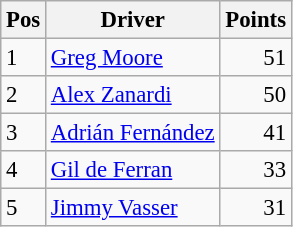<table class="wikitable" style="font-size: 95%;">
<tr>
<th>Pos</th>
<th>Driver</th>
<th>Points</th>
</tr>
<tr>
<td>1</td>
<td> <a href='#'>Greg Moore</a></td>
<td align="right">51</td>
</tr>
<tr>
<td>2</td>
<td> <a href='#'>Alex Zanardi</a></td>
<td align="right">50</td>
</tr>
<tr>
<td>3</td>
<td> <a href='#'>Adrián Fernández</a></td>
<td align="right">41</td>
</tr>
<tr>
<td>4</td>
<td> <a href='#'>Gil de Ferran</a></td>
<td align="right">33</td>
</tr>
<tr>
<td>5</td>
<td> <a href='#'>Jimmy Vasser</a></td>
<td align="right">31</td>
</tr>
</table>
